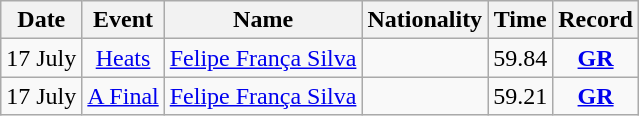<table class="wikitable" style=text-align:center>
<tr>
<th>Date</th>
<th>Event</th>
<th>Name</th>
<th>Nationality</th>
<th>Time</th>
<th>Record</th>
</tr>
<tr>
<td>17 July</td>
<td><a href='#'>Heats</a></td>
<td align=left><a href='#'>Felipe França Silva</a></td>
<td align=left></td>
<td>59.84</td>
<td><strong><a href='#'>GR</a></strong></td>
</tr>
<tr>
<td>17 July</td>
<td><a href='#'>A Final</a></td>
<td align=left><a href='#'>Felipe França Silva</a></td>
<td align=left></td>
<td>59.21</td>
<td><strong><a href='#'>GR</a></strong></td>
</tr>
</table>
